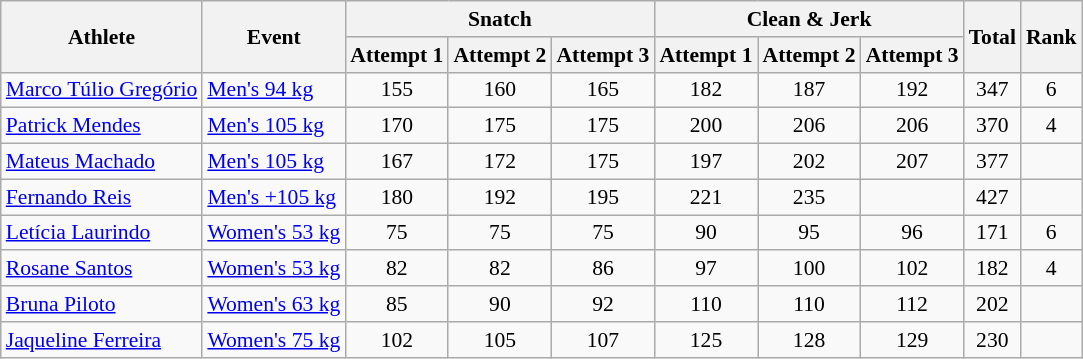<table class="wikitable" style="font-size:90%;">
<tr>
<th rowspan=2>Athlete</th>
<th rowspan=2>Event</th>
<th colspan=3>Snatch</th>
<th colspan=3>Clean & Jerk</th>
<th rowspan=2>Total</th>
<th rowspan=2>Rank</th>
</tr>
<tr>
<th>Attempt 1</th>
<th>Attempt 2</th>
<th>Attempt 3</th>
<th>Attempt 1</th>
<th>Attempt 2</th>
<th>Attempt 3</th>
</tr>
<tr>
<td><a href='#'>Marco Túlio Gregório</a></td>
<td><a href='#'>Men's 94 kg</a></td>
<td align=center>155</td>
<td align=center>160</td>
<td align=center>165</td>
<td align=center>182</td>
<td align=center>187</td>
<td align=center>192</td>
<td align=center>347</td>
<td align=center>6</td>
</tr>
<tr>
<td><a href='#'>Patrick Mendes</a></td>
<td><a href='#'>Men's 105 kg</a></td>
<td align=center>170</td>
<td align=center>175</td>
<td align=center>175</td>
<td align=center>200</td>
<td align=center>206</td>
<td align=center>206</td>
<td align=center>370</td>
<td align=center>4</td>
</tr>
<tr>
<td><a href='#'>Mateus Machado</a></td>
<td><a href='#'>Men's 105 kg</a></td>
<td align=center>167</td>
<td align=center>172</td>
<td align=center>175</td>
<td align=center>197</td>
<td align=center>202</td>
<td align=center>207</td>
<td align=center>377</td>
<td align=center></td>
</tr>
<tr>
<td><a href='#'>Fernando Reis</a></td>
<td><a href='#'>Men's +105 kg</a></td>
<td align=center>180</td>
<td align=center>192</td>
<td align=center>195</td>
<td align=center>221</td>
<td align=center>235</td>
<td align=center></td>
<td align=center>427</td>
<td align=center></td>
</tr>
<tr>
<td><a href='#'>Letícia Laurindo</a></td>
<td><a href='#'>Women's 53 kg</a></td>
<td align=center>75</td>
<td align=center>75</td>
<td align=center>75</td>
<td align=center>90</td>
<td align=center>95</td>
<td align=center>96</td>
<td align=center>171</td>
<td align=center>6</td>
</tr>
<tr>
<td><a href='#'>Rosane Santos</a></td>
<td><a href='#'>Women's 53 kg</a></td>
<td align=center>82</td>
<td align=center>82</td>
<td align=center>86</td>
<td align=center>97</td>
<td align=center>100</td>
<td align=center>102</td>
<td align=center>182</td>
<td align=center>4</td>
</tr>
<tr>
<td><a href='#'>Bruna Piloto</a></td>
<td><a href='#'>Women's 63 kg</a></td>
<td align=center>85</td>
<td align=center>90</td>
<td align=center>92</td>
<td align=center>110</td>
<td align=center>110</td>
<td align=center>112</td>
<td align=center>202</td>
<td align=center></td>
</tr>
<tr>
<td><a href='#'>Jaqueline Ferreira</a></td>
<td><a href='#'>Women's 75 kg</a></td>
<td align=center>102</td>
<td align=center>105</td>
<td align=center>107</td>
<td align=center>125</td>
<td align=center>128</td>
<td align=center>129</td>
<td align=center>230</td>
<td align=center></td>
</tr>
</table>
